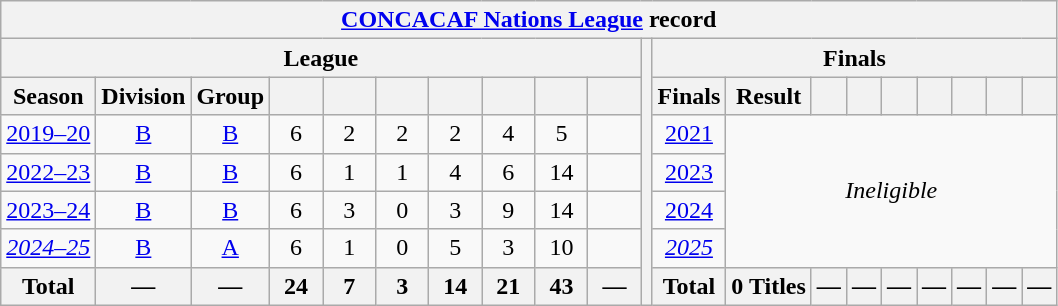<table class="wikitable" style="text-align: center;">
<tr>
<th colspan="20"><a href='#'>CONCACAF Nations League</a> record</th>
</tr>
<tr>
<th colspan="10">League</th>
<th rowspan="7"></th>
<th colspan="9">Finals</th>
</tr>
<tr>
<th>Season</th>
<th>Division</th>
<th>Group</th>
<th width="28"></th>
<th width="28"></th>
<th width="28"></th>
<th width="28"></th>
<th width="28"></th>
<th width="28"></th>
<th width="28"></th>
<th><strong>Finals</strong></th>
<th><strong>Result</strong></th>
<th></th>
<th></th>
<th></th>
<th></th>
<th></th>
<th></th>
<th></th>
</tr>
<tr>
<td><a href='#'>2019–20</a></td>
<td><a href='#'>B</a></td>
<td><a href='#'>B</a></td>
<td>6</td>
<td>2</td>
<td>2</td>
<td>2</td>
<td>4</td>
<td>5</td>
<td></td>
<td> <a href='#'>2021</a></td>
<td colspan="8" rowspan="4"><em>Ineligible</em></td>
</tr>
<tr>
<td><a href='#'>2022–23</a></td>
<td><a href='#'>B</a></td>
<td><a href='#'>B</a></td>
<td>6</td>
<td>1</td>
<td>1</td>
<td>4</td>
<td>6</td>
<td>14</td>
<td></td>
<td> <a href='#'>2023</a></td>
</tr>
<tr>
<td><a href='#'>2023–24</a></td>
<td><a href='#'>B</a></td>
<td><a href='#'>B</a></td>
<td>6</td>
<td>3</td>
<td>0</td>
<td>3</td>
<td>9</td>
<td>14</td>
<td></td>
<td> <a href='#'>2024</a></td>
</tr>
<tr>
<td><a href='#'><em>2024–25</em></a></td>
<td><a href='#'>B</a></td>
<td><a href='#'>A</a></td>
<td>6</td>
<td>1</td>
<td>0</td>
<td>5</td>
<td>3</td>
<td>10</td>
<td></td>
<td> <a href='#'><em>2025</em></a></td>
</tr>
<tr>
<th>Total</th>
<th><strong>—</strong></th>
<th><strong>—</strong></th>
<th>24</th>
<th>7</th>
<th>3</th>
<th>14</th>
<th>21</th>
<th>43</th>
<th><strong>—</strong></th>
<th><strong>Total</strong></th>
<th><strong>0 Titles</strong></th>
<th><strong>—</strong></th>
<th><strong>—</strong></th>
<th><strong>—</strong></th>
<th><strong>—</strong></th>
<th><strong>—</strong></th>
<th><strong>—</strong></th>
<th><strong>—</strong></th>
</tr>
</table>
